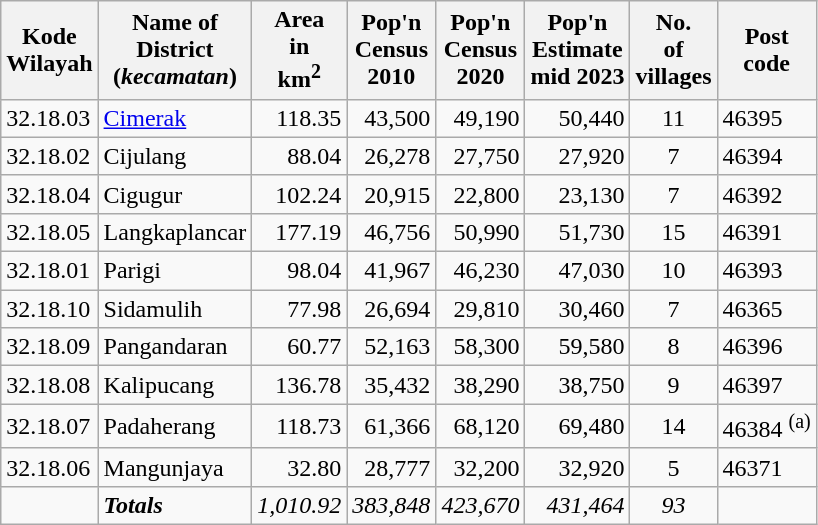<table class="sortable wikitable">
<tr>
<th>Kode <br>Wilayah</th>
<th>Name of<br>District<br>(<em>kecamatan</em>)</th>
<th>Area <br>in<br>km<sup>2</sup></th>
<th>Pop'n<br>Census<br>2010</th>
<th>Pop'n<br>Census<br>2020</th>
<th>Pop'n<br>Estimate<br>mid 2023</th>
<th>No.<br>of<br>villages</th>
<th>Post<br>code</th>
</tr>
<tr>
<td>32.18.03</td>
<td><a href='#'>Cimerak</a></td>
<td align="right">118.35</td>
<td align="right">43,500</td>
<td align="right">49,190</td>
<td align="right">50,440</td>
<td align="center">11</td>
<td>46395</td>
</tr>
<tr>
<td>32.18.02</td>
<td>Cijulang</td>
<td align="right">88.04</td>
<td align="right">26,278</td>
<td align="right">27,750</td>
<td align="right">27,920</td>
<td align="center">7</td>
<td>46394</td>
</tr>
<tr>
<td>32.18.04</td>
<td>Cigugur</td>
<td align="right">102.24</td>
<td align="right">20,915</td>
<td align="right">22,800</td>
<td align="right">23,130</td>
<td align="center">7</td>
<td>46392</td>
</tr>
<tr>
<td>32.18.05</td>
<td>Langkaplancar</td>
<td align="right">177.19</td>
<td align="right">46,756</td>
<td align="right">50,990</td>
<td align="right">51,730</td>
<td align="center">15</td>
<td>46391</td>
</tr>
<tr>
<td>32.18.01</td>
<td>Parigi</td>
<td align="right">98.04</td>
<td align="right">41,967</td>
<td align="right">46,230</td>
<td align="right">47,030</td>
<td align="center">10</td>
<td>46393</td>
</tr>
<tr>
<td>32.18.10</td>
<td>Sidamulih</td>
<td align="right">77.98</td>
<td align="right">26,694</td>
<td align="right">29,810</td>
<td align="right">30,460</td>
<td align="center">7</td>
<td>46365</td>
</tr>
<tr>
<td>32.18.09</td>
<td>Pangandaran</td>
<td align="right">60.77</td>
<td align="right">52,163</td>
<td align="right">58,300</td>
<td align="right">59,580</td>
<td align="center">8</td>
<td>46396</td>
</tr>
<tr>
<td>32.18.08</td>
<td>Kalipucang</td>
<td align="right">136.78</td>
<td align="right">35,432</td>
<td align="right">38,290</td>
<td align="right">38,750</td>
<td align="center">9</td>
<td>46397</td>
</tr>
<tr>
<td>32.18.07</td>
<td>Padaherang</td>
<td align="right">118.73</td>
<td align="right">61,366</td>
<td align="right">68,120</td>
<td align="right">69,480</td>
<td align="center">14</td>
<td>46384 <sup>(a)</sup></td>
</tr>
<tr>
<td>32.18.06</td>
<td>Mangunjaya</td>
<td align="right">32.80</td>
<td align="right">28,777</td>
<td align="right">32,200</td>
<td align="right">32,920</td>
<td align="center">5</td>
<td>46371</td>
</tr>
<tr>
<td></td>
<td><strong><em>Totals</em></strong></td>
<td align="right"><em>1,010.92</em></td>
<td align="right"><em>383,848</em></td>
<td align="right"><em>423,670</em></td>
<td align="right"><em>431,464</em></td>
<td align="center"><em>93</em></td>
<td></td>
</tr>
</table>
